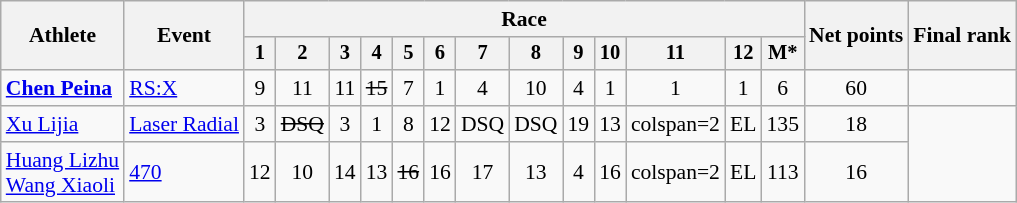<table class="wikitable" style="font-size:90%">
<tr>
<th rowspan="2">Athlete</th>
<th rowspan="2">Event</th>
<th colspan=13>Race</th>
<th rowspan=2>Net points</th>
<th rowspan=2>Final rank</th>
</tr>
<tr style="font-size:95%">
<th>1</th>
<th>2</th>
<th>3</th>
<th>4</th>
<th>5</th>
<th>6</th>
<th>7</th>
<th>8</th>
<th>9</th>
<th>10</th>
<th>11</th>
<th>12</th>
<th>M*</th>
</tr>
<tr align=center>
<td align=left><strong><a href='#'>Chen Peina</a></strong></td>
<td align=left><a href='#'>RS:X</a></td>
<td>9</td>
<td>11</td>
<td>11</td>
<td><s>15</s></td>
<td>7</td>
<td>1</td>
<td>4</td>
<td>10</td>
<td>4</td>
<td>1</td>
<td>1</td>
<td>1</td>
<td>6</td>
<td>60</td>
<td></td>
</tr>
<tr align=center>
<td align=left><a href='#'>Xu Lijia</a></td>
<td align=left><a href='#'>Laser Radial</a></td>
<td>3</td>
<td><s>DSQ</s></td>
<td>3</td>
<td>1</td>
<td>8</td>
<td>12</td>
<td>DSQ</td>
<td>DSQ</td>
<td>19</td>
<td>13</td>
<td>colspan=2 </td>
<td>EL</td>
<td>135</td>
<td>18</td>
</tr>
<tr align=center>
<td align=left><a href='#'>Huang Lizhu</a><br><a href='#'>Wang Xiaoli</a></td>
<td align=left><a href='#'>470</a></td>
<td>12</td>
<td>10</td>
<td>14</td>
<td>13</td>
<td><s>16</s></td>
<td>16</td>
<td>17</td>
<td>13</td>
<td>4</td>
<td>16</td>
<td>colspan=2 </td>
<td>EL</td>
<td>113</td>
<td>16</td>
</tr>
</table>
